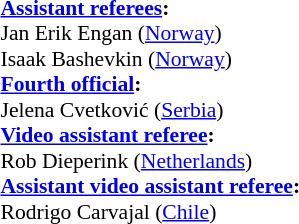<table width=50% style="font-size:90%">
<tr>
<td><br><strong><a href='#'>Assistant referees</a>:</strong>
<br>Jan Erik Engan (<a href='#'>Norway</a>)
<br>Isaak Bashevkin (<a href='#'>Norway</a>)
<br><strong><a href='#'>Fourth official</a>:</strong>
<br>Jelena Cvetković (<a href='#'>Serbia</a>)
<br><strong><a href='#'>Video assistant referee</a>:</strong>
<br>Rob Dieperink (<a href='#'>Netherlands</a>)
<br><strong><a href='#'>Assistant video assistant referee</a>:</strong>
<br>Rodrigo Carvajal (<a href='#'>Chile</a>)</td>
</tr>
</table>
